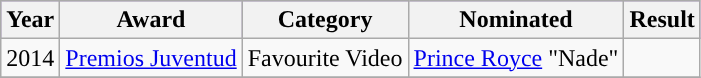<table class="wikitable plainrowheaders" style="text-align:center;">
<tr style="background:#96c;">
<th scope="col">Year</th>
<th scope="col">Award</th>
<th scope="col">Category</th>
<th scope="col">Nominated</th>
<th scope="col">Result</th>
</tr>
<tr>
<td>2014</td>
<td><a href='#'>Premios Juventud</a></td>
<td>Favourite Video</td>
<td><a href='#'>Prince Royce</a> "Nade"</td>
<td></td>
</tr>
<tr>
</tr>
</table>
